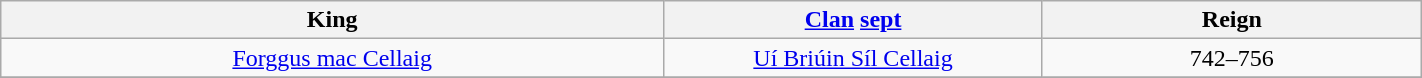<table width=75% class="wikitable">
<tr>
<th width=35%>King</th>
<th width=20%><a href='#'>Clan</a> <a href='#'>sept</a></th>
<th width=20%>Reign</th>
</tr>
<tr>
<td align="center"><a href='#'>Forggus mac Cellaig</a></td>
<td align="center"><a href='#'>Uí Briúin Síl Cellaig</a></td>
<td align="center">742–756</td>
</tr>
<tr>
</tr>
</table>
